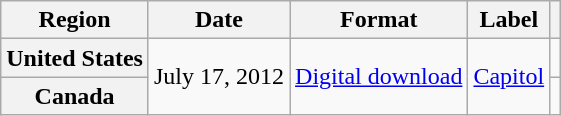<table class="wikitable plainrowheaders">
<tr>
<th scope="col">Region</th>
<th scope="col">Date</th>
<th scope="col">Format</th>
<th scope="col">Label</th>
<th scope="col"></th>
</tr>
<tr>
<th scope="row">United States</th>
<td rowspan="2">July 17, 2012</td>
<td rowspan="2"><a href='#'>Digital download</a></td>
<td rowspan="2"><a href='#'>Capitol</a></td>
<td align="center"></td>
</tr>
<tr>
<th scope="row">Canada</th>
<td align="center"></td>
</tr>
</table>
